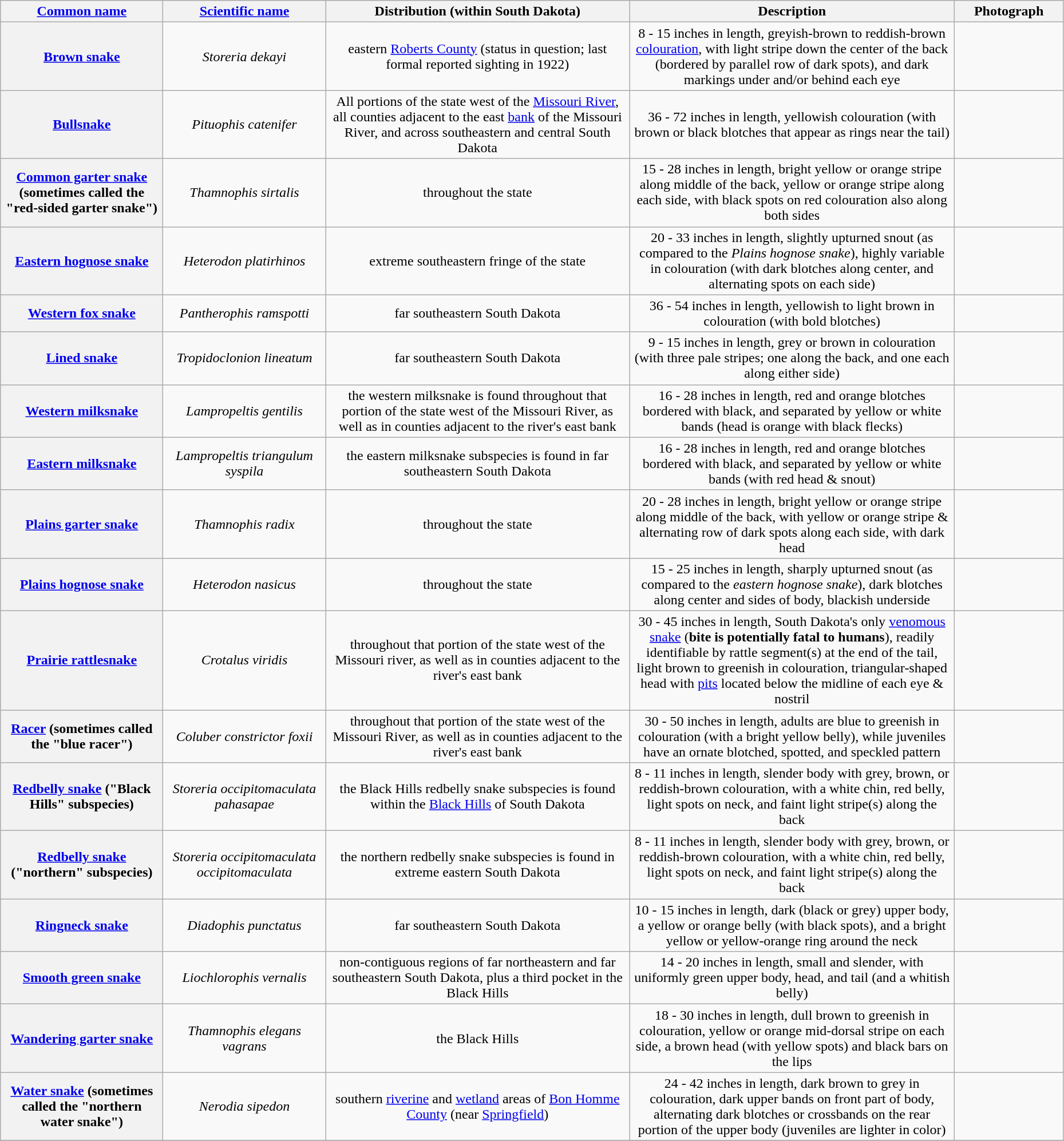<table class="wikitable sortable" style="text-align:center" width="98%">
<tr>
<th scope="col" width=15%><a href='#'>Common name</a></th>
<th scope="col" width=15%><a href='#'>Scientific name</a></th>
<th scope="col" width=28%>Distribution (within South Dakota)</th>
<th scope="col" width=30% class="unsortable">Description</th>
<th scope="col" width=10% class="unsortable">Photograph</th>
</tr>
<tr>
<th scope="row"><a href='#'>Brown snake</a></th>
<td><em>Storeria dekayi</em></td>
<td>eastern <a href='#'>Roberts County</a>  (status in question; last formal reported sighting in 1922)</td>
<td>8 - 15 inches in length, greyish-brown to reddish-brown <a href='#'>colouration</a>, with light stripe down the center of the back (bordered by parallel row of dark spots), and dark markings under and/or behind each eye</td>
<td></td>
</tr>
<tr>
<th scope="row"><a href='#'>Bullsnake</a></th>
<td><em>Pituophis catenifer</em></td>
<td>All portions of the state west of the <a href='#'>Missouri River</a>, all counties adjacent to the east <a href='#'>bank</a> of the Missouri River, and across southeastern and central South Dakota</td>
<td>36 - 72 inches in length, yellowish colouration (with brown or black blotches that appear as rings near the tail)</td>
<td></td>
</tr>
<tr>
<th scope="row"><a href='#'>Common garter snake</a> (sometimes called the "red-sided garter snake")</th>
<td><em>Thamnophis sirtalis</em></td>
<td>throughout the state</td>
<td>15 - 28 inches in length, bright yellow or orange stripe along middle of the back, yellow or orange stripe along each side, with black spots on red colouration also along both sides</td>
<td></td>
</tr>
<tr>
<th scope="row"><a href='#'>Eastern hognose snake</a></th>
<td><em>Heterodon platirhinos</em></td>
<td>extreme southeastern fringe of the state</td>
<td>20 - 33 inches in length, slightly upturned snout (as compared to the <em>Plains hognose snake</em>), highly variable in colouration (with dark blotches along center, and alternating spots on each side)</td>
<td></td>
</tr>
<tr>
<th scope="row"><a href='#'>Western fox snake</a></th>
<td><em>Pantherophis ramspotti</em></td>
<td>far southeastern South Dakota</td>
<td>36 - 54 inches in length, yellowish to light brown in colouration (with bold blotches)</td>
<td></td>
</tr>
<tr>
<th scope="row"><a href='#'>Lined snake</a></th>
<td><em>Tropidoclonion lineatum</em></td>
<td>far southeastern South Dakota</td>
<td>9 - 15 inches in length, grey or brown in colouration (with three pale stripes;  one along the back, and one each along either side)</td>
<td></td>
</tr>
<tr>
<th scope="row"><a href='#'>Western milksnake</a></th>
<td><em>Lampropeltis gentilis</em></td>
<td>the western milksnake is found throughout that portion of the state west of the Missouri River, as well as in counties adjacent to the river's east bank</td>
<td>16 - 28 inches in length, red and orange blotches bordered with black, and separated by yellow or white bands (head is orange with black flecks)</td>
<td></td>
</tr>
<tr>
<th scope="row"><a href='#'>Eastern milksnake</a></th>
<td><em>Lampropeltis triangulum syspila</em></td>
<td>the eastern milksnake subspecies is found in far southeastern South Dakota</td>
<td>16 - 28 inches in length, red and orange blotches bordered with black, and separated by yellow or white bands (with red head & snout)</td>
<td></td>
</tr>
<tr>
<th scope="row"><a href='#'>Plains garter snake</a></th>
<td><em>Thamnophis radix</em></td>
<td>throughout the state</td>
<td>20 - 28 inches in length, bright yellow or orange stripe along middle of the back, with yellow or orange stripe & alternating row of dark spots along each side, with dark head</td>
<td></td>
</tr>
<tr>
<th scope="row"><a href='#'>Plains hognose snake</a></th>
<td><em>Heterodon nasicus</em></td>
<td>throughout the state</td>
<td>15 - 25 inches in length, sharply upturned snout (as compared to the <em>eastern hognose snake</em>), dark blotches along center and sides of body, blackish underside</td>
<td></td>
</tr>
<tr>
<th scope="row"><a href='#'>Prairie rattlesnake</a></th>
<td><em>Crotalus viridis</em></td>
<td>throughout that portion of the state west of the Missouri river, as well as in counties adjacent to the river's east bank</td>
<td>30 - 45 inches in length, South Dakota's only <a href='#'>venomous snake</a> (<strong>bite is potentially fatal to humans</strong>), readily identifiable by rattle segment(s) at the end of the tail, light brown to greenish in colouration, triangular-shaped head with <a href='#'>pits</a> located below the midline of each eye & nostril</td>
<td></td>
</tr>
<tr>
<th scope="row"><a href='#'>Racer</a> (sometimes called the "blue racer")</th>
<td><em>Coluber constrictor foxii</em></td>
<td>throughout that portion of the state west of the Missouri River, as well as in counties adjacent to the river's east bank</td>
<td>30 - 50 inches in length, adults are blue to greenish in colouration (with a bright yellow belly), while juveniles have an ornate blotched, spotted, and speckled pattern</td>
<td></td>
</tr>
<tr>
<th scope="row"><a href='#'>Redbelly snake</a> ("Black Hills" subspecies)</th>
<td><em>Storeria occipitomaculata pahasapae</em></td>
<td>the Black Hills redbelly snake subspecies is found within the <a href='#'>Black Hills</a> of South Dakota</td>
<td>8 - 11 inches in length, slender body with grey, brown, or reddish-brown colouration, with a white chin, red belly, light spots on neck, and faint light stripe(s) along the back</td>
<td></td>
</tr>
<tr>
<th scope="row"><a href='#'>Redbelly snake</a> ("northern" subspecies)</th>
<td><em>Storeria occipitomaculata occipitomaculata</em></td>
<td>the northern redbelly snake subspecies is found in extreme eastern South Dakota</td>
<td>8 - 11 inches in length, slender body with grey, brown, or reddish-brown colouration, with a white chin, red belly, light spots on neck, and faint light stripe(s) along the back</td>
<td></td>
</tr>
<tr>
<th scope="row"><a href='#'>Ringneck snake</a></th>
<td><em>Diadophis punctatus</em></td>
<td>far southeastern South Dakota</td>
<td>10 - 15 inches in length, dark (black or grey) upper body, a yellow or orange belly (with black spots), and a bright yellow or yellow-orange ring around the neck</td>
<td></td>
</tr>
<tr>
<th scope="row"><a href='#'>Smooth green snake</a></th>
<td><em>Liochlorophis vernalis</em></td>
<td>non-contiguous regions of far northeastern and far southeastern South Dakota, plus a third pocket in the Black Hills</td>
<td>14 - 20 inches in length, small and slender, with uniformly green upper body, head, and tail (and a whitish belly)</td>
<td></td>
</tr>
<tr>
<th scope="row"><a href='#'>Wandering garter snake</a></th>
<td><em>Thamnophis elegans vagrans</em></td>
<td>the Black Hills</td>
<td>18 - 30 inches in length, dull brown to greenish in colouration, yellow or orange mid-dorsal stripe on each side, a brown head (with yellow spots) and black bars on the lips</td>
<td></td>
</tr>
<tr>
<th scope="row"><a href='#'>Water snake</a> (sometimes called the "northern water snake")</th>
<td><em>Nerodia sipedon</em></td>
<td>southern <a href='#'>riverine</a> and <a href='#'>wetland</a> areas of <a href='#'>Bon Homme County</a> (near <a href='#'>Springfield</a>)</td>
<td>24 - 42 inches in length, dark brown to grey in colouration, dark upper bands on front part of body, alternating dark blotches or crossbands on the rear portion of the upper body (juveniles are lighter in color)</td>
<td></td>
</tr>
<tr>
</tr>
</table>
